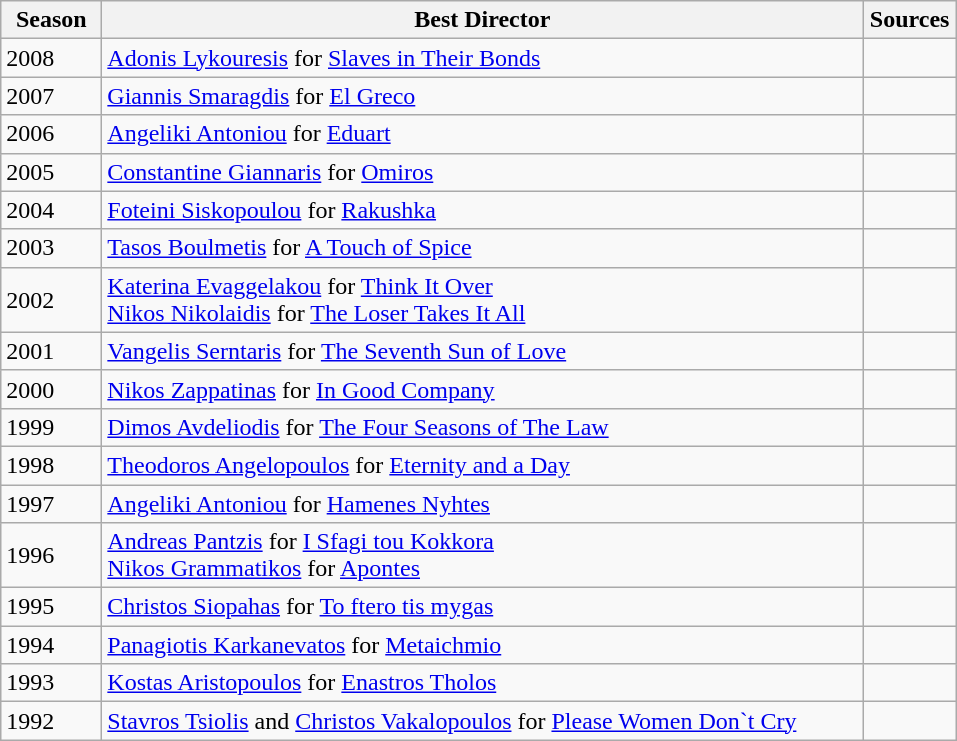<table class="wikitable" style="margin-right: 0;">
<tr text-align:center;">
<th style="width:60px;">Season</th>
<th style="width:500px;">Best Director</th>
<th style="width:55px;">Sources</th>
</tr>
<tr>
<td>2008</td>
<td><a href='#'>Adonis Lykouresis</a> for <a href='#'>Slaves in Their Bonds</a></td>
<td></td>
</tr>
<tr>
<td>2007</td>
<td><a href='#'>Giannis Smaragdis</a> for <a href='#'>El Greco</a></td>
<td></td>
</tr>
<tr>
<td>2006</td>
<td><a href='#'>Angeliki Antoniou</a> for <a href='#'>Eduart</a></td>
<td></td>
</tr>
<tr>
<td>2005</td>
<td><a href='#'>Constantine Giannaris</a> for <a href='#'>Omiros</a></td>
<td></td>
</tr>
<tr>
<td>2004</td>
<td><a href='#'>Foteini Siskopoulou</a> for <a href='#'>Rakushka</a></td>
<td></td>
</tr>
<tr>
<td>2003</td>
<td><a href='#'>Tasos Boulmetis</a> for <a href='#'>A Touch of Spice</a></td>
<td></td>
</tr>
<tr>
<td>2002</td>
<td><a href='#'>Katerina Evaggelakou</a> for <a href='#'>Think It Over</a><br><a href='#'>Nikos Nikolaidis</a> for <a href='#'>The Loser Takes It All</a></td>
<td></td>
</tr>
<tr>
<td>2001</td>
<td><a href='#'>Vangelis Serntaris</a> for <a href='#'>The Seventh Sun of Love</a></td>
<td></td>
</tr>
<tr>
<td>2000</td>
<td><a href='#'>Nikos Zappatinas</a> for <a href='#'>In Good Company</a></td>
<td></td>
</tr>
<tr>
<td>1999</td>
<td><a href='#'>Dimos Avdeliodis</a> for <a href='#'>The Four Seasons of The Law</a></td>
<td></td>
</tr>
<tr>
<td>1998</td>
<td><a href='#'>Theodoros Angelopoulos</a> for <a href='#'>Eternity and a Day</a></td>
<td></td>
</tr>
<tr>
<td>1997</td>
<td><a href='#'>Angeliki Antoniou</a> for <a href='#'>Hamenes Nyhtes</a></td>
<td></td>
</tr>
<tr>
<td>1996</td>
<td><a href='#'>Andreas Pantzis</a> for <a href='#'>I Sfagi tou Kokkora</a><br><a href='#'>Nikos Grammatikos</a> for <a href='#'>Apontes</a></td>
<td></td>
</tr>
<tr>
<td>1995</td>
<td><a href='#'>Christos Siopahas</a> for <a href='#'>To ftero tis mygas</a></td>
<td></td>
</tr>
<tr>
<td>1994</td>
<td><a href='#'>Panagiotis Karkanevatos</a> for <a href='#'>Metaichmio</a></td>
<td></td>
</tr>
<tr>
<td>1993</td>
<td><a href='#'>Kostas Aristopoulos</a> for <a href='#'>Enastros Tholos</a></td>
<td></td>
</tr>
<tr>
<td>1992</td>
<td><a href='#'>Stavros Tsiolis</a> and <a href='#'>Christos Vakalopoulos</a> for <a href='#'>Please Women Don`t Cry</a></td>
<td></td>
</tr>
</table>
